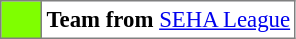<table bgcolor="#f7f8ff" cellpadding="3" cellspacing="0" border="1" style="font-size: 95%; border: gray solid 1px; border-collapse: collapse;text-align:center;">
<tr>
<td style="background: #7fff00;" width="20"></td>
<td bgcolor="#ffffff" align="left"><strong>Team from </strong> <a href='#'>SEHA League</a></td>
</tr>
</table>
